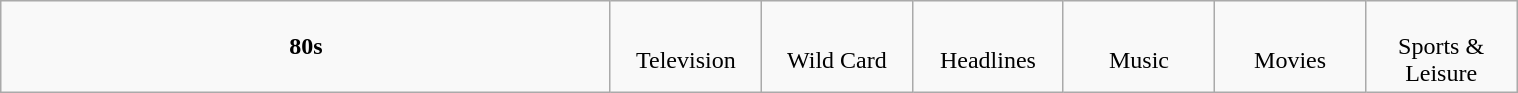<table class="wikitable" style="text-align: center; width: 80%; margin: 1em auto 1em auto;">
<tr>
<td><strong>80s</strong></td>
<td style="width:70pt;"><br>Television</td>
<td style="width:70pt;"><br>Wild Card</td>
<td style="width:70pt;"><br>Headlines</td>
<td style="width:70pt;"><br>Music</td>
<td style="width:70pt;"><br>Movies</td>
<td style="width:70pt;"><br>Sports & Leisure</td>
</tr>
</table>
